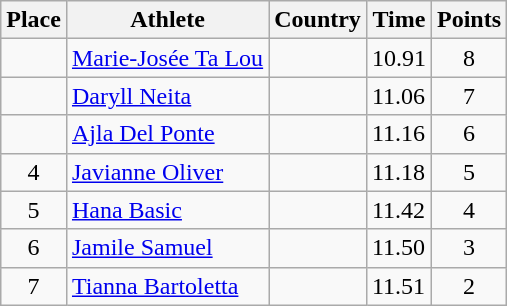<table class="wikitable">
<tr>
<th>Place</th>
<th>Athlete</th>
<th>Country</th>
<th>Time</th>
<th>Points</th>
</tr>
<tr>
<td align=center></td>
<td><a href='#'>Marie-Josée Ta Lou</a></td>
<td></td>
<td>10.91</td>
<td align=center>8</td>
</tr>
<tr>
<td align=center></td>
<td><a href='#'>Daryll Neita</a></td>
<td></td>
<td>11.06</td>
<td align=center>7</td>
</tr>
<tr>
<td align=center></td>
<td><a href='#'>Ajla Del Ponte</a></td>
<td></td>
<td>11.16</td>
<td align=center>6</td>
</tr>
<tr>
<td align=center>4</td>
<td><a href='#'>Javianne Oliver</a></td>
<td></td>
<td>11.18</td>
<td align=center>5</td>
</tr>
<tr>
<td align=center>5</td>
<td><a href='#'>Hana Basic</a></td>
<td></td>
<td>11.42</td>
<td align=center>4</td>
</tr>
<tr>
<td align=center>6</td>
<td><a href='#'>Jamile Samuel</a></td>
<td></td>
<td>11.50</td>
<td align=center>3</td>
</tr>
<tr>
<td align=center>7</td>
<td><a href='#'>Tianna Bartoletta</a></td>
<td></td>
<td>11.51</td>
<td align=center>2</td>
</tr>
</table>
